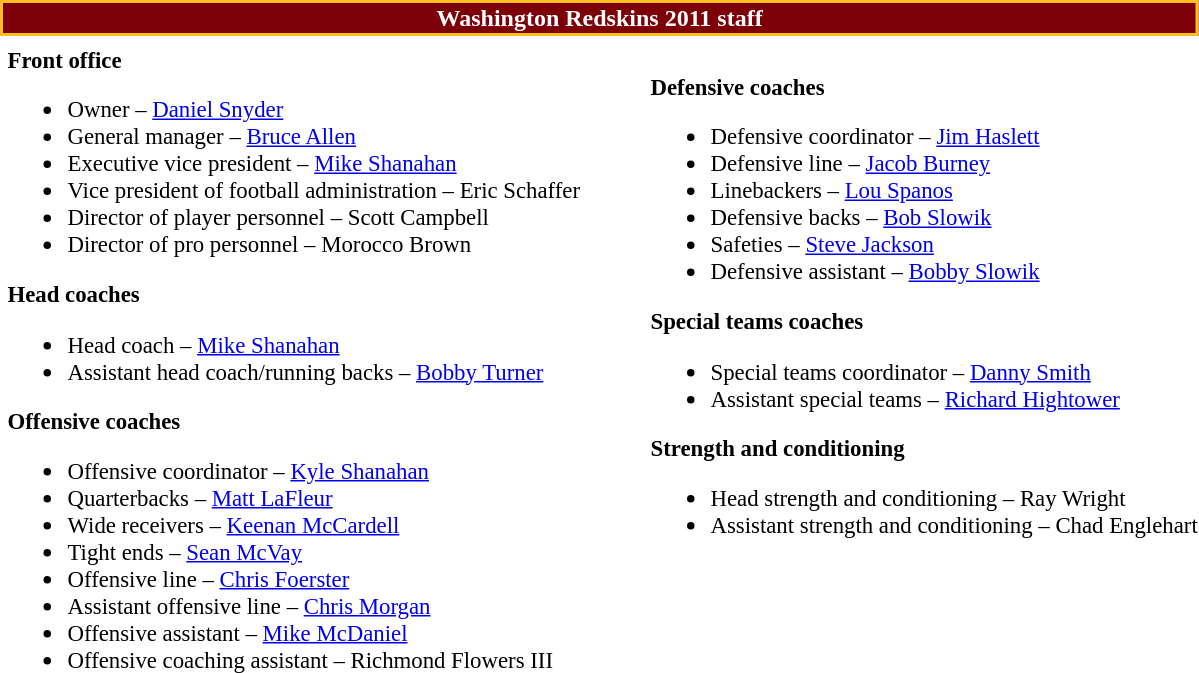<table class="toccolours" style="text-align: left">
<tr>
<th colspan="7" style="background:#7D0008; color:white; text-align: center; border:2px solid #FFBE26;"><strong>Washington Redskins 2011 staff</strong></th>
</tr>
<tr>
<td colspan=7 align="right"></td>
</tr>
<tr>
<td valign="top"></td>
<td style="font-size: 95%;" valign="top"><strong>Front office</strong><br><ul><li>Owner – <a href='#'>Daniel Snyder</a></li><li>General manager – <a href='#'>Bruce Allen</a></li><li>Executive vice president – <a href='#'>Mike Shanahan</a></li><li>Vice president of football administration – Eric Schaffer</li><li>Director of player personnel – Scott Campbell</li><li>Director of pro personnel – Morocco Brown</li></ul><strong>Head coaches</strong><ul><li>Head coach – <a href='#'>Mike Shanahan</a></li><li>Assistant head coach/running backs – <a href='#'>Bobby Turner</a></li></ul><strong>Offensive coaches</strong><ul><li>Offensive coordinator – <a href='#'>Kyle Shanahan</a></li><li>Quarterbacks – <a href='#'>Matt LaFleur</a></li><li>Wide receivers – <a href='#'>Keenan McCardell</a></li><li>Tight ends – <a href='#'>Sean McVay</a></li><li>Offensive line – <a href='#'>Chris Foerster</a></li><li>Assistant offensive line – <a href='#'>Chris Morgan</a></li><li>Offensive assistant – <a href='#'>Mike McDaniel</a></li><li>Offensive coaching assistant – Richmond Flowers III</li></ul></td>
<td width="35"> </td>
<td valign="top"></td>
<td style="font-size: 95%;" valign="top"><br><strong>Defensive coaches</strong><ul><li>Defensive coordinator – <a href='#'>Jim Haslett</a></li><li>Defensive line – <a href='#'>Jacob Burney</a></li><li>Linebackers – <a href='#'>Lou Spanos</a></li><li>Defensive backs – <a href='#'>Bob Slowik</a></li><li>Safeties – <a href='#'>Steve Jackson</a></li><li>Defensive assistant – <a href='#'>Bobby Slowik</a></li></ul><strong>Special teams coaches</strong><ul><li>Special teams coordinator – <a href='#'>Danny Smith</a></li><li>Assistant special teams – <a href='#'>Richard Hightower</a></li></ul><strong>Strength and conditioning</strong><ul><li>Head strength and conditioning – Ray Wright</li><li>Assistant strength and conditioning – Chad Englehart</li></ul></td>
</tr>
</table>
